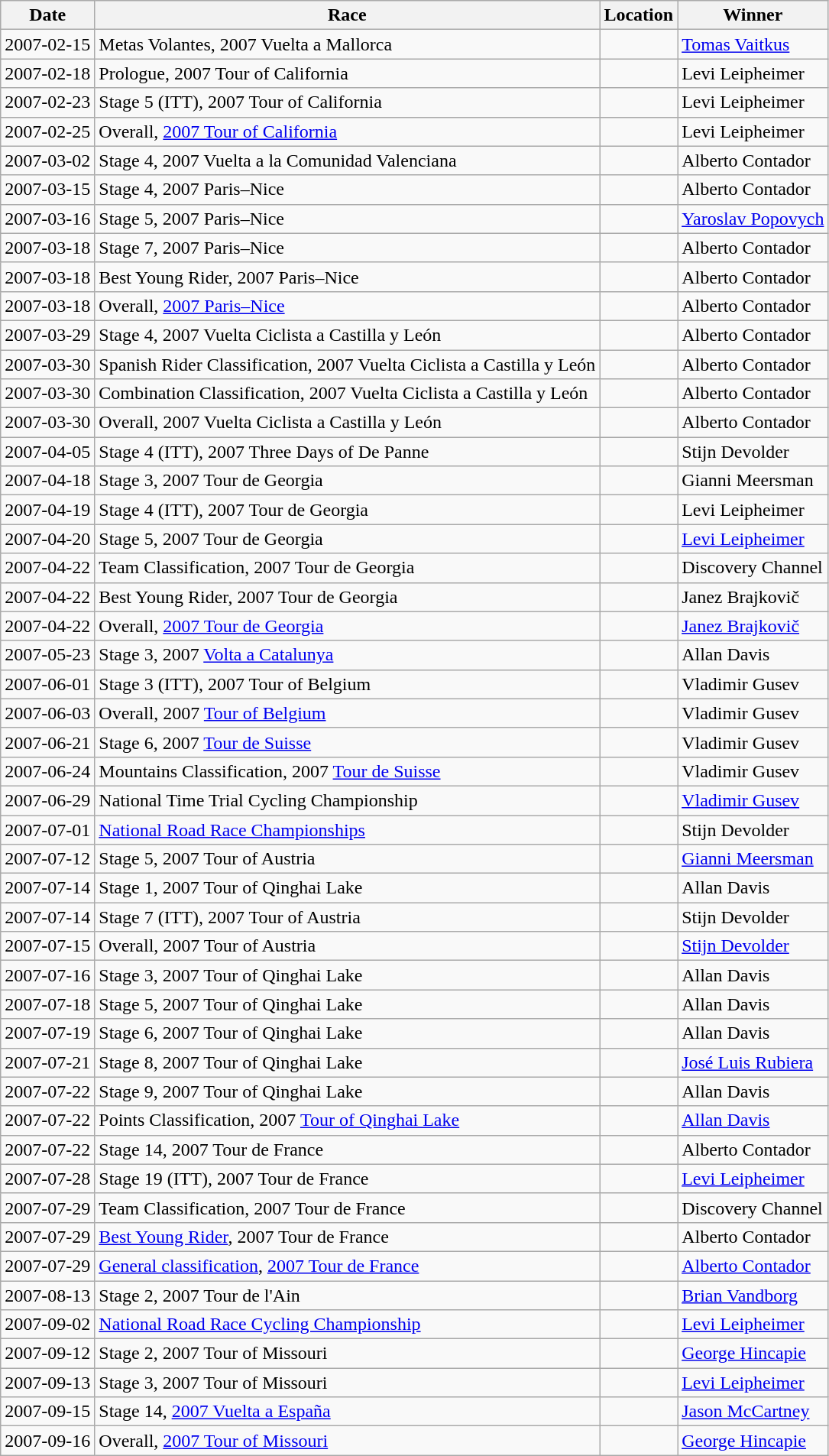<table class="wikitable sortable">
<tr>
<th>Date</th>
<th>Race</th>
<th>Location</th>
<th>Winner</th>
</tr>
<tr>
<td>2007-02-15</td>
<td>Metas Volantes, 2007 Vuelta a Mallorca</td>
<td></td>
<td><a href='#'>Tomas Vaitkus</a></td>
</tr>
<tr>
<td>2007-02-18</td>
<td>Prologue, 2007 Tour of California</td>
<td></td>
<td>Levi Leipheimer</td>
</tr>
<tr>
<td>2007-02-23</td>
<td>Stage 5 (ITT), 2007 Tour of California</td>
<td></td>
<td>Levi Leipheimer</td>
</tr>
<tr>
<td>2007-02-25</td>
<td>Overall, <a href='#'>2007 Tour of California</a></td>
<td></td>
<td>Levi Leipheimer</td>
</tr>
<tr>
<td>2007-03-02</td>
<td>Stage 4, 2007 Vuelta a la Comunidad Valenciana</td>
<td></td>
<td>Alberto Contador</td>
</tr>
<tr>
<td>2007-03-15</td>
<td>Stage 4, 2007 Paris–Nice</td>
<td></td>
<td>Alberto Contador</td>
</tr>
<tr>
<td>2007-03-16</td>
<td>Stage 5, 2007 Paris–Nice</td>
<td></td>
<td><a href='#'>Yaroslav Popovych</a></td>
</tr>
<tr>
<td>2007-03-18</td>
<td>Stage 7, 2007 Paris–Nice</td>
<td></td>
<td>Alberto Contador</td>
</tr>
<tr>
<td>2007-03-18</td>
<td>Best Young Rider, 2007 Paris–Nice</td>
<td></td>
<td>Alberto Contador</td>
</tr>
<tr>
<td>2007-03-18</td>
<td>Overall, <a href='#'>2007 Paris–Nice</a></td>
<td></td>
<td>Alberto Contador</td>
</tr>
<tr>
<td>2007-03-29</td>
<td>Stage 4, 2007 Vuelta Ciclista a Castilla y León</td>
<td></td>
<td>Alberto Contador</td>
</tr>
<tr>
<td>2007-03-30</td>
<td>Spanish Rider Classification, 2007 Vuelta Ciclista a Castilla y León</td>
<td></td>
<td>Alberto Contador</td>
</tr>
<tr>
<td>2007-03-30</td>
<td>Combination Classification, 2007 Vuelta Ciclista a Castilla y León</td>
<td></td>
<td>Alberto Contador</td>
</tr>
<tr>
<td>2007-03-30</td>
<td>Overall, 2007 Vuelta Ciclista a Castilla y León</td>
<td></td>
<td>Alberto Contador</td>
</tr>
<tr>
<td>2007-04-05</td>
<td>Stage 4 (ITT), 2007 Three Days of De Panne</td>
<td></td>
<td>Stijn Devolder</td>
</tr>
<tr>
<td>2007-04-18</td>
<td>Stage 3, 2007 Tour de Georgia</td>
<td></td>
<td>Gianni Meersman</td>
</tr>
<tr>
<td>2007-04-19</td>
<td>Stage 4 (ITT), 2007 Tour de Georgia</td>
<td></td>
<td>Levi Leipheimer</td>
</tr>
<tr>
<td>2007-04-20</td>
<td>Stage 5, 2007 Tour de Georgia</td>
<td></td>
<td><a href='#'>Levi Leipheimer</a></td>
</tr>
<tr>
<td>2007-04-22</td>
<td>Team Classification, 2007 Tour de Georgia</td>
<td></td>
<td>Discovery Channel</td>
</tr>
<tr>
<td>2007-04-22</td>
<td>Best Young Rider, 2007 Tour de Georgia</td>
<td></td>
<td>Janez Brajkovič</td>
</tr>
<tr>
<td>2007-04-22</td>
<td>Overall, <a href='#'>2007 Tour de Georgia</a></td>
<td></td>
<td><a href='#'>Janez Brajkovič</a></td>
</tr>
<tr>
<td>2007-05-23</td>
<td>Stage 3, 2007 <a href='#'>Volta a Catalunya</a></td>
<td></td>
<td>Allan Davis</td>
</tr>
<tr>
<td>2007-06-01</td>
<td>Stage 3 (ITT), 2007 Tour of Belgium</td>
<td></td>
<td>Vladimir Gusev</td>
</tr>
<tr>
<td>2007-06-03</td>
<td>Overall, 2007 <a href='#'>Tour of Belgium</a></td>
<td></td>
<td>Vladimir Gusev</td>
</tr>
<tr>
<td>2007-06-21</td>
<td>Stage 6, 2007 <a href='#'>Tour de Suisse</a></td>
<td></td>
<td>Vladimir Gusev</td>
</tr>
<tr>
<td>2007-06-24</td>
<td>Mountains Classification, 2007 <a href='#'>Tour de Suisse</a></td>
<td></td>
<td>Vladimir Gusev</td>
</tr>
<tr>
<td>2007-06-29</td>
<td> National Time Trial Cycling Championship</td>
<td></td>
<td><a href='#'>Vladimir Gusev</a></td>
</tr>
<tr>
<td>2007-07-01</td>
<td> <a href='#'>National Road Race Championships</a> </td>
<td></td>
<td>Stijn Devolder</td>
</tr>
<tr>
<td>2007-07-12</td>
<td>Stage 5, 2007 Tour of Austria</td>
<td></td>
<td><a href='#'>Gianni Meersman</a></td>
</tr>
<tr>
<td>2007-07-14</td>
<td>Stage 1, 2007 Tour of Qinghai Lake</td>
<td></td>
<td>Allan Davis</td>
</tr>
<tr>
<td>2007-07-14</td>
<td>Stage 7 (ITT), 2007 Tour of Austria</td>
<td></td>
<td>Stijn Devolder</td>
</tr>
<tr>
<td>2007-07-15</td>
<td>Overall, 2007 Tour of Austria</td>
<td></td>
<td><a href='#'>Stijn Devolder</a></td>
</tr>
<tr>
<td>2007-07-16</td>
<td>Stage 3, 2007 Tour of Qinghai Lake</td>
<td></td>
<td>Allan Davis</td>
</tr>
<tr>
<td>2007-07-18</td>
<td>Stage 5, 2007 Tour of Qinghai Lake</td>
<td></td>
<td>Allan Davis</td>
</tr>
<tr>
<td>2007-07-19</td>
<td>Stage 6, 2007 Tour of Qinghai Lake</td>
<td></td>
<td>Allan Davis</td>
</tr>
<tr>
<td>2007-07-21</td>
<td>Stage 8, 2007 Tour of Qinghai Lake</td>
<td></td>
<td><a href='#'>José Luis Rubiera</a></td>
</tr>
<tr>
<td>2007-07-22</td>
<td>Stage 9, 2007 Tour of Qinghai Lake</td>
<td></td>
<td>Allan Davis</td>
</tr>
<tr>
<td>2007-07-22</td>
<td>Points Classification, 2007 <a href='#'>Tour of Qinghai Lake</a></td>
<td></td>
<td><a href='#'>Allan Davis</a></td>
</tr>
<tr>
<td>2007-07-22</td>
<td>Stage 14, 2007 Tour de France</td>
<td></td>
<td>Alberto Contador</td>
</tr>
<tr>
<td>2007-07-28</td>
<td>Stage 19 (ITT), 2007 Tour de France</td>
<td></td>
<td><a href='#'>Levi Leipheimer</a></td>
</tr>
<tr>
<td>2007-07-29</td>
<td>Team Classification, 2007 Tour de France </td>
<td></td>
<td>Discovery Channel</td>
</tr>
<tr>
<td>2007-07-29</td>
<td><a href='#'>Best Young Rider</a>, 2007 Tour de France </td>
<td></td>
<td>Alberto Contador</td>
</tr>
<tr>
<td>2007-07-29</td>
<td><a href='#'>General classification</a>, <a href='#'>2007 Tour de France</a> </td>
<td></td>
<td><a href='#'>Alberto Contador</a></td>
</tr>
<tr>
<td>2007-08-13</td>
<td>Stage 2, 2007 Tour de l'Ain</td>
<td></td>
<td><a href='#'>Brian Vandborg</a></td>
</tr>
<tr>
<td>2007-09-02</td>
<td> <a href='#'>National Road Race Cycling Championship</a></td>
<td></td>
<td><a href='#'>Levi Leipheimer</a></td>
</tr>
<tr>
<td>2007-09-12</td>
<td>Stage 2, 2007 Tour of Missouri</td>
<td></td>
<td><a href='#'>George Hincapie</a></td>
</tr>
<tr>
<td>2007-09-13</td>
<td>Stage 3, 2007 Tour of Missouri</td>
<td></td>
<td><a href='#'>Levi Leipheimer</a></td>
</tr>
<tr>
<td>2007-09-15</td>
<td>Stage 14, <a href='#'>2007 Vuelta a España</a></td>
<td></td>
<td><a href='#'>Jason McCartney</a></td>
</tr>
<tr>
<td>2007-09-16</td>
<td>Overall, <a href='#'>2007 Tour of Missouri</a></td>
<td></td>
<td><a href='#'>George Hincapie</a></td>
</tr>
</table>
